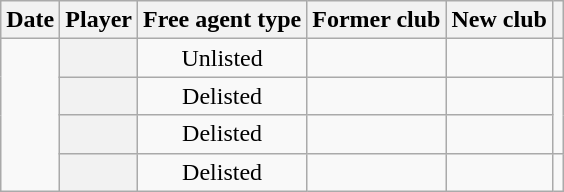<table class="wikitable sortable plainrowheaders" style="text-align:center;">
<tr>
<th scope="col">Date</th>
<th scope="col">Player</th>
<th scope="col">Free agent type</th>
<th scope="col">Former club</th>
<th scope="col">New club</th>
<th class="unsortable"></th>
</tr>
<tr>
<td rowspan=4></td>
<th scope="row"></th>
<td>Unlisted</td>
<td></td>
<td></td>
<td></td>
</tr>
<tr>
<th scope="row"></th>
<td>Delisted</td>
<td></td>
<td></td>
<td rowspan=2></td>
</tr>
<tr>
<th scope="row"></th>
<td>Delisted</td>
<td></td>
<td></td>
</tr>
<tr>
<th scope="row"></th>
<td>Delisted</td>
<td></td>
<td></td>
<td></td>
</tr>
</table>
